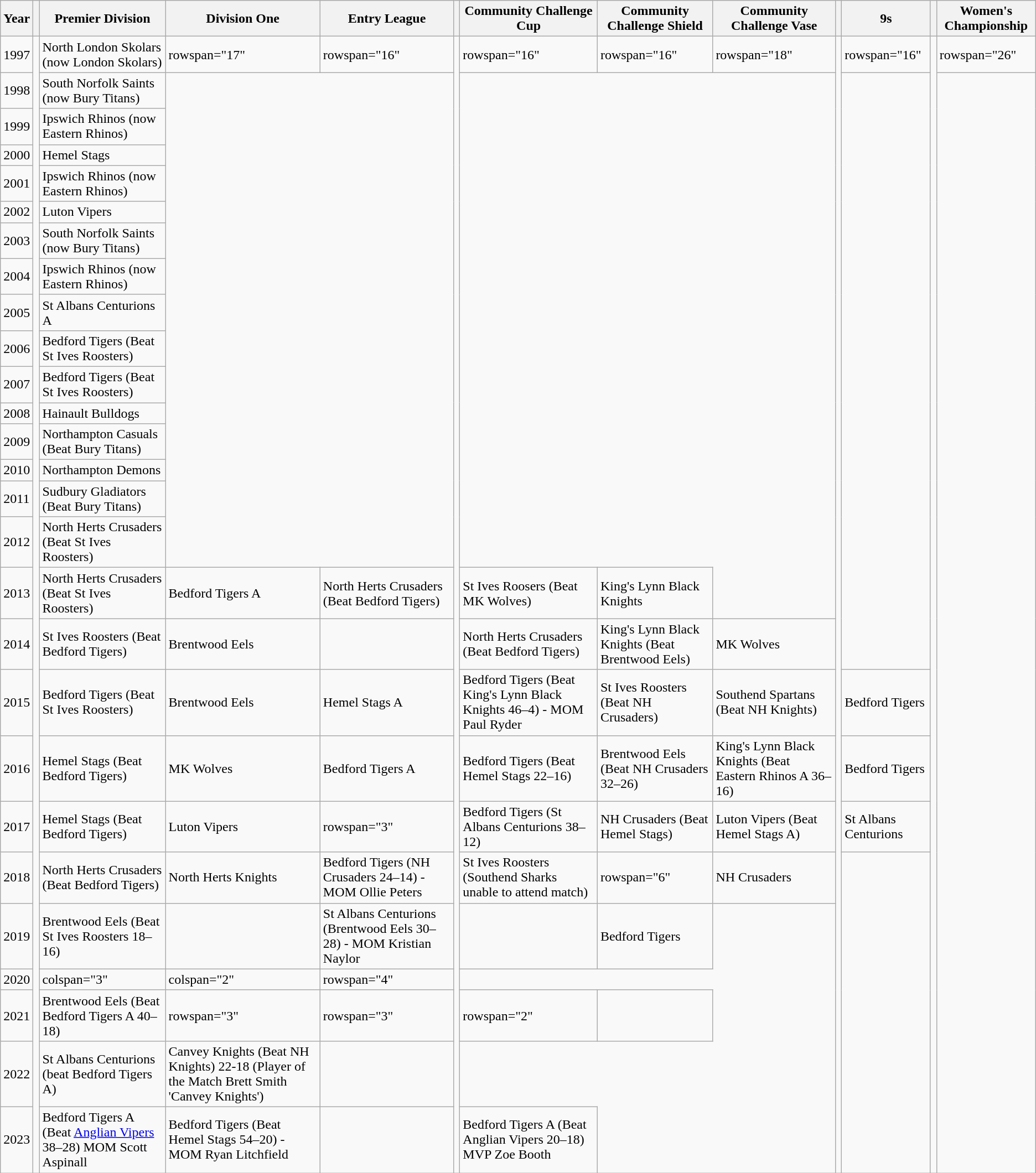<table class="wikitable">
<tr>
<th>Year</th>
<th></th>
<th>Premier Division</th>
<th>Division One</th>
<th>Entry League</th>
<th></th>
<th>Community Challenge Cup</th>
<th>Community Challenge Shield</th>
<th>Community Challenge Vase</th>
<th></th>
<th>9s</th>
<th></th>
<th>Women's Championship</th>
</tr>
<tr>
<td>1997</td>
<td rowspan="27"></td>
<td>North London Skolars (now London Skolars)</td>
<td>rowspan="17"</td>
<td>rowspan="16"</td>
<td rowspan="27"></td>
<td>rowspan="16"</td>
<td>rowspan="16"</td>
<td>rowspan="18"</td>
<td rowspan="27"></td>
<td>rowspan="16"</td>
<td rowspan="27"></td>
<td>rowspan="26"</td>
</tr>
<tr>
<td>1998</td>
<td>South Norfolk Saints (now Bury Titans)</td>
</tr>
<tr>
<td>1999</td>
<td>Ipswich Rhinos (now Eastern Rhinos)</td>
</tr>
<tr>
<td>2000</td>
<td>Hemel Stags</td>
</tr>
<tr>
<td>2001</td>
<td>Ipswich Rhinos (now Eastern Rhinos)</td>
</tr>
<tr>
<td>2002</td>
<td>Luton Vipers</td>
</tr>
<tr>
<td>2003</td>
<td>South Norfolk Saints (now Bury Titans)</td>
</tr>
<tr>
<td>2004</td>
<td>Ipswich Rhinos (now Eastern Rhinos)</td>
</tr>
<tr>
<td>2005</td>
<td>St Albans Centurions A</td>
</tr>
<tr>
<td>2006</td>
<td>Bedford Tigers (Beat St Ives Roosters)</td>
</tr>
<tr>
<td>2007</td>
<td>Bedford Tigers (Beat St Ives Roosters)</td>
</tr>
<tr>
<td>2008</td>
<td>Hainault Bulldogs</td>
</tr>
<tr>
<td>2009</td>
<td>Northampton Casuals (Beat Bury Titans)</td>
</tr>
<tr>
<td>2010</td>
<td>Northampton Demons</td>
</tr>
<tr>
<td>2011</td>
<td>Sudbury Gladiators (Beat Bury Titans)</td>
</tr>
<tr>
<td>2012</td>
<td>North Herts Crusaders (Beat St Ives Roosters)</td>
</tr>
<tr>
<td>2013</td>
<td>North Herts Crusaders (Beat St Ives Roosters)</td>
<td>Bedford Tigers A</td>
<td>North Herts Crusaders (Beat Bedford Tigers)</td>
<td>St Ives Roosers (Beat MK Wolves)</td>
<td>King's Lynn Black Knights</td>
</tr>
<tr>
<td>2014</td>
<td>St Ives Roosters (Beat Bedford Tigers)</td>
<td>Brentwood Eels</td>
<td></td>
<td>North Herts Crusaders (Beat Bedford Tigers)</td>
<td>King's Lynn Black Knights (Beat Brentwood Eels)</td>
<td>MK Wolves</td>
</tr>
<tr>
<td>2015</td>
<td>Bedford Tigers (Beat St Ives Roosters)</td>
<td>Brentwood Eels</td>
<td>Hemel Stags A</td>
<td>Bedford Tigers (Beat King's Lynn Black Knights 46–4) - MOM Paul Ryder</td>
<td>St Ives Roosters (Beat NH Crusaders)</td>
<td>Southend Spartans (Beat NH Knights)</td>
<td>Bedford Tigers</td>
</tr>
<tr>
<td>2016</td>
<td>Hemel Stags (Beat Bedford Tigers)</td>
<td>MK Wolves</td>
<td>Bedford Tigers A</td>
<td>Bedford Tigers (Beat Hemel Stags 22–16)</td>
<td>Brentwood Eels (Beat NH Crusaders 32–26)</td>
<td>King's Lynn Black Knights (Beat Eastern Rhinos A 36–16)</td>
<td>Bedford Tigers</td>
</tr>
<tr>
<td>2017</td>
<td>Hemel Stags (Beat Bedford Tigers)</td>
<td>Luton Vipers</td>
<td>rowspan="3"</td>
<td>Bedford Tigers (St Albans Centurions 38–12)</td>
<td>NH Crusaders  (Beat Hemel Stags)</td>
<td>Luton Vipers (Beat Hemel Stags A)</td>
<td>St Albans Centurions</td>
</tr>
<tr>
<td>2018</td>
<td>North Herts Crusaders (Beat Bedford Tigers)</td>
<td>North Herts Knights</td>
<td>Bedford Tigers (NH Crusaders 24–14) - MOM Ollie Peters</td>
<td>St Ives Roosters (Southend Sharks unable to attend match)</td>
<td>rowspan="6"</td>
<td>NH Crusaders</td>
</tr>
<tr>
<td>2019</td>
<td>Brentwood Eels (Beat St Ives Roosters 18–16)</td>
<td></td>
<td>St Albans Centurions (Brentwood Eels 30–28) - MOM Kristian Naylor</td>
<td></td>
<td>Bedford Tigers</td>
</tr>
<tr>
<td>2020</td>
<td>colspan="3"</td>
<td>colspan="2"</td>
<td>rowspan="4"</td>
</tr>
<tr>
<td>2021</td>
<td>Brentwood Eels (Beat Bedford Tigers A 40–18)</td>
<td>rowspan="3"</td>
<td>rowspan="3"</td>
<td>rowspan="2"</td>
<td></td>
</tr>
<tr>
<td>2022</td>
<td>St Albans Centurions (beat Bedford Tigers A)</td>
<td>Canvey Knights (Beat NH Knights) 22-18 (Player of the Match Brett Smith 'Canvey Knights')</td>
</tr>
<tr>
<td>2023</td>
<td>Bedford Tigers A (Beat <a href='#'>Anglian Vipers</a> 38–28) MOM Scott Aspinall</td>
<td>Bedford Tigers (Beat Hemel Stags 54–20) - MOM Ryan Litchfield</td>
<td></td>
<td>Bedford Tigers A (Beat Anglian Vipers 20–18) MVP Zoe Booth</td>
</tr>
</table>
